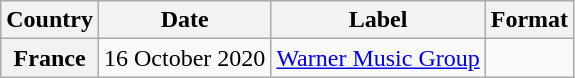<table class="wikitable plainrowheaders" style="text-align:center;">
<tr>
<th>Country</th>
<th>Date</th>
<th>Label</th>
<th>Format</th>
</tr>
<tr>
<th scope="row">France</th>
<td>16 October 2020</td>
<td><a href='#'>Warner Music Group</a></td>
<td></td>
</tr>
</table>
